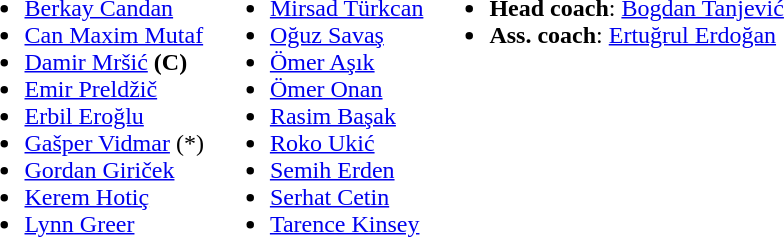<table>
<tr valign="top">
<td><br><ul><li> <a href='#'>Berkay Candan</a></li><li>  <a href='#'>Can Maxim Mutaf</a></li><li>  <a href='#'>Damir Mršić</a> <strong>(C)</strong></li><li>   <a href='#'>Emir Preldžič</a></li><li> <a href='#'>Erbil Eroğlu</a></li><li> <a href='#'>Gašper Vidmar</a> (*)</li><li> <a href='#'>Gordan Giriček</a></li><li> <a href='#'>Kerem Hotiç</a></li><li> <a href='#'>Lynn Greer</a></li></ul></td>
<td><br><ul><li>   <a href='#'>Mirsad Türkcan</a></li><li> <a href='#'>Oğuz Savaş</a></li><li> <a href='#'>Ömer Aşık</a></li><li> <a href='#'>Ömer Onan</a></li><li>   <a href='#'>Rasim Başak</a></li><li> <a href='#'>Roko Ukić</a></li><li>  <a href='#'>Semih Erden</a></li><li> <a href='#'>Serhat Cetin</a></li><li> <a href='#'>Tarence Kinsey</a></li></ul></td>
<td><br><ul><li><strong>Head coach</strong>:   <a href='#'>Bogdan Tanjević</a></li><li><strong>Ass. coach</strong>:  <a href='#'>Ertuğrul Erdoğan</a></li></ul></td>
</tr>
</table>
